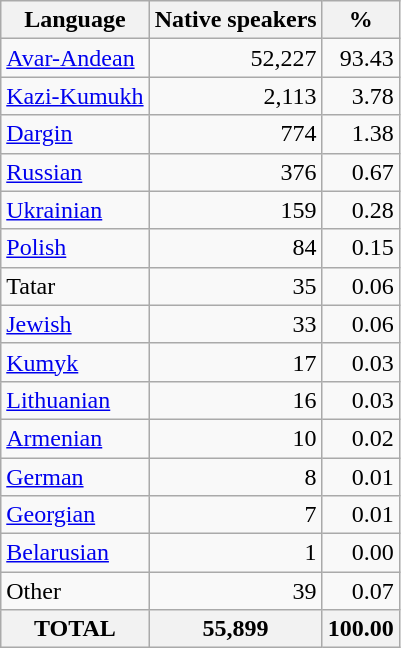<table class="wikitable sortable">
<tr>
<th>Language</th>
<th>Native speakers</th>
<th>%</th>
</tr>
<tr>
<td><a href='#'>Avar-Andean</a></td>
<td align="right">52,227</td>
<td align="right">93.43</td>
</tr>
<tr>
<td><a href='#'>Kazi-Kumukh</a></td>
<td align="right">2,113</td>
<td align="right">3.78</td>
</tr>
<tr>
<td><a href='#'>Dargin</a></td>
<td align="right">774</td>
<td align="right">1.38</td>
</tr>
<tr>
<td><a href='#'>Russian</a></td>
<td align="right">376</td>
<td align="right">0.67</td>
</tr>
<tr>
<td><a href='#'>Ukrainian</a></td>
<td align="right">159</td>
<td align="right">0.28</td>
</tr>
<tr>
<td><a href='#'>Polish</a></td>
<td align="right">84</td>
<td align="right">0.15</td>
</tr>
<tr>
<td>Tatar</td>
<td align="right">35</td>
<td align="right">0.06</td>
</tr>
<tr>
<td><a href='#'>Jewish</a></td>
<td align="right">33</td>
<td align="right">0.06</td>
</tr>
<tr>
<td><a href='#'>Kumyk</a></td>
<td align="right">17</td>
<td align="right">0.03</td>
</tr>
<tr>
<td><a href='#'>Lithuanian</a></td>
<td align="right">16</td>
<td align="right">0.03</td>
</tr>
<tr>
<td><a href='#'>Armenian</a></td>
<td align="right">10</td>
<td align="right">0.02</td>
</tr>
<tr>
<td><a href='#'>German</a></td>
<td align="right">8</td>
<td align="right">0.01</td>
</tr>
<tr>
<td><a href='#'>Georgian</a></td>
<td align="right">7</td>
<td align="right">0.01</td>
</tr>
<tr>
<td><a href='#'>Belarusian</a></td>
<td align="right">1</td>
<td align="right">0.00</td>
</tr>
<tr>
<td>Other</td>
<td align="right">39</td>
<td align="right">0.07</td>
</tr>
<tr>
<th>TOTAL</th>
<th>55,899</th>
<th>100.00</th>
</tr>
</table>
